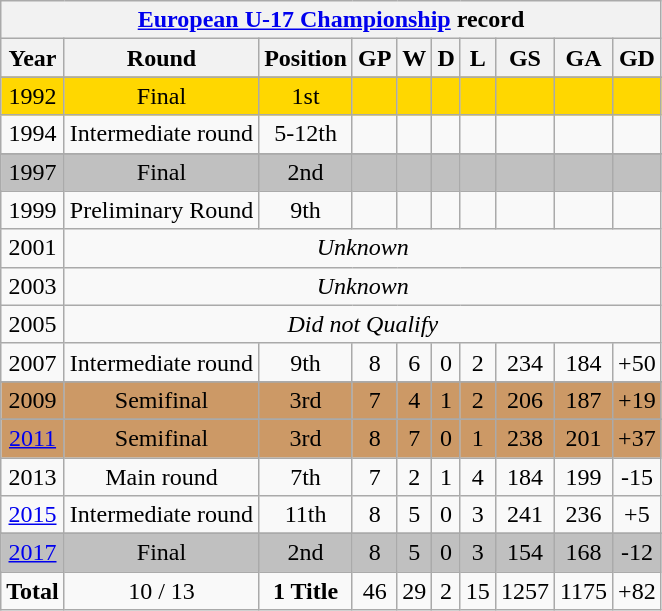<table class="wikitable" style="text-align: center;">
<tr>
<th colspan=10><a href='#'>European U-17 Championship</a> record</th>
</tr>
<tr>
<th>Year</th>
<th>Round</th>
<th>Position</th>
<th>GP</th>
<th>W</th>
<th>D</th>
<th>L</th>
<th>GS</th>
<th>GA</th>
<th>GD</th>
</tr>
<tr>
</tr>
<tr bgcolor=gold>
<td> 1992</td>
<td>Final</td>
<td>1st</td>
<td></td>
<td></td>
<td></td>
<td></td>
<td></td>
<td></td>
<td></td>
</tr>
<tr>
<td> 1994</td>
<td>Intermediate round</td>
<td>5-12th</td>
<td></td>
<td></td>
<td></td>
<td></td>
<td></td>
<td></td>
<td></td>
</tr>
<tr>
</tr>
<tr bgcolor=silver>
<td> 1997</td>
<td>Final</td>
<td>2nd</td>
<td></td>
<td></td>
<td></td>
<td></td>
<td></td>
<td></td>
<td></td>
</tr>
<tr>
<td> 1999</td>
<td>Preliminary Round</td>
<td>9th</td>
<td></td>
<td></td>
<td></td>
<td></td>
<td></td>
<td></td>
<td></td>
</tr>
<tr>
<td> 2001</td>
<td colspan="9"><em>Unknown</em></td>
</tr>
<tr>
<td> 2003</td>
<td colspan="9"><em>Unknown</em></td>
</tr>
<tr>
<td> 2005</td>
<td colspan="9"><em>Did not Qualify</em></td>
</tr>
<tr>
<td> 2007</td>
<td>Intermediate round</td>
<td>9th</td>
<td>8</td>
<td>6</td>
<td>0</td>
<td>2</td>
<td>234</td>
<td>184</td>
<td>+50</td>
</tr>
<tr>
</tr>
<tr bgcolor=#cc9966>
<td> 2009</td>
<td>Semifinal</td>
<td>3rd</td>
<td>7</td>
<td>4</td>
<td>1</td>
<td>2</td>
<td>206</td>
<td>187</td>
<td>+19</td>
</tr>
<tr>
</tr>
<tr bgcolor=#cc9966>
<td> <a href='#'>2011</a></td>
<td>Semifinal</td>
<td>3rd</td>
<td>8</td>
<td>7</td>
<td>0</td>
<td>1</td>
<td>238</td>
<td>201</td>
<td>+37</td>
</tr>
<tr>
<td> 2013</td>
<td>Main round</td>
<td>7th</td>
<td>7</td>
<td>2</td>
<td>1</td>
<td>4</td>
<td>184</td>
<td>199</td>
<td>-15</td>
</tr>
<tr>
<td> <a href='#'>2015</a></td>
<td>Intermediate round</td>
<td>11th</td>
<td>8</td>
<td>5</td>
<td>0</td>
<td>3</td>
<td>241</td>
<td>236</td>
<td>+5</td>
</tr>
<tr>
</tr>
<tr bgcolor=silver>
<td> <a href='#'>2017</a></td>
<td>Final</td>
<td>2nd</td>
<td>8</td>
<td>5</td>
<td>0</td>
<td>3</td>
<td>154</td>
<td>168</td>
<td>-12</td>
</tr>
<tr>
<td><strong>Total</strong></td>
<td>10 / 13</td>
<td><strong>1 Title</strong></td>
<td>46</td>
<td>29</td>
<td>2</td>
<td>15</td>
<td>1257</td>
<td>1175</td>
<td>+82</td>
</tr>
</table>
